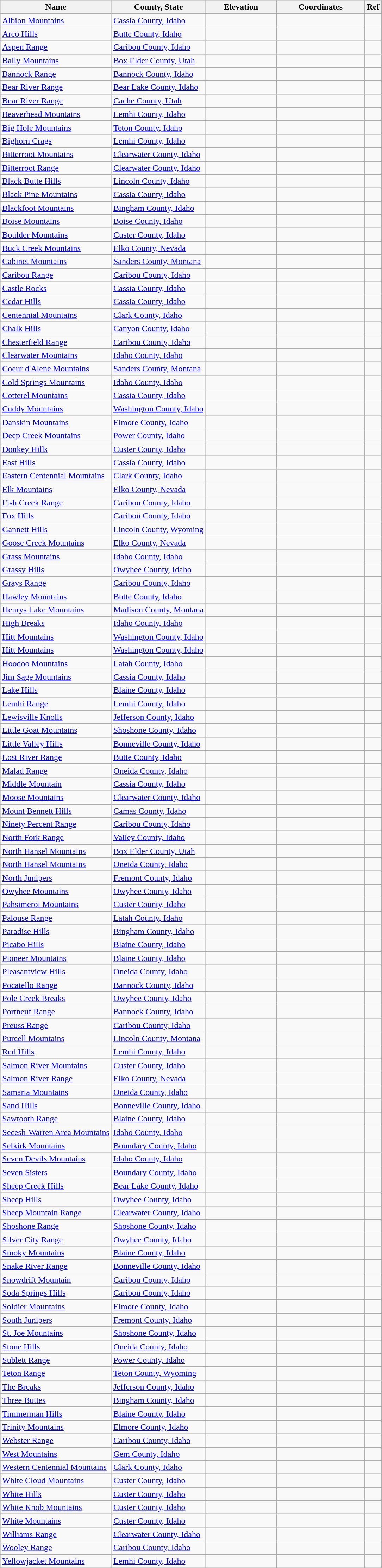<table class="wikitable sortable static-row-numbers"  style="white-space: nowrap">
<tr>
<th>Name</th>
<th scope="col" style="width: 120pt;">County, State</th>
<th scope="col" style="width: 95pt;">Elevation</th>
<th scope="col" style="width: 120pt;">Coordinates</th>
<th class="unsortable">Ref</th>
</tr>
<tr>
<td><a href='#'>Albion Mountains</a></td>
<td><a href='#'>Cassia County,  Idaho</a></td>
<td></td>
<td></td>
<td></td>
</tr>
<tr>
<td><a href='#'>Arco Hills</a></td>
<td><a href='#'>Butte County,  Idaho</a></td>
<td></td>
<td></td>
<td></td>
</tr>
<tr>
<td><a href='#'>Aspen Range</a></td>
<td><a href='#'>Caribou County,  Idaho</a></td>
<td></td>
<td></td>
<td></td>
</tr>
<tr>
<td><a href='#'>Bally Mountains</a></td>
<td><a href='#'>Box Elder County,  Utah</a></td>
<td></td>
<td></td>
<td></td>
</tr>
<tr>
<td><a href='#'>Bannock Range</a></td>
<td><a href='#'>Bannock County,  Idaho</a></td>
<td></td>
<td></td>
<td></td>
</tr>
<tr>
<td><a href='#'>Bear River Range</a></td>
<td><a href='#'>Bear Lake County,  Idaho</a></td>
<td></td>
<td></td>
<td></td>
</tr>
<tr>
<td><a href='#'>Bear River Range</a></td>
<td><a href='#'>Cache County,  Utah</a></td>
<td></td>
<td></td>
<td></td>
</tr>
<tr>
<td><a href='#'>Beaverhead Mountains</a></td>
<td><a href='#'>Lemhi County,  Idaho</a></td>
<td></td>
<td></td>
<td></td>
</tr>
<tr>
<td><a href='#'>Big Hole Mountains</a></td>
<td><a href='#'>Teton County,  Idaho</a></td>
<td></td>
<td></td>
<td></td>
</tr>
<tr>
<td><a href='#'>Bighorn Crags</a></td>
<td><a href='#'>Lemhi County,  Idaho</a></td>
<td></td>
<td></td>
<td></td>
</tr>
<tr>
<td><a href='#'>Bitterroot Mountains</a></td>
<td><a href='#'>Clearwater County,  Idaho</a></td>
<td></td>
<td></td>
<td></td>
</tr>
<tr>
<td><a href='#'>Bitterroot Range</a></td>
<td><a href='#'>Clearwater County,  Idaho</a></td>
<td></td>
<td></td>
<td></td>
</tr>
<tr>
<td><a href='#'>Black Butte Hills</a></td>
<td><a href='#'>Lincoln County,  Idaho</a></td>
<td></td>
<td></td>
<td></td>
</tr>
<tr>
<td><a href='#'>Black Pine Mountains</a></td>
<td><a href='#'>Cassia County,  Idaho</a></td>
<td></td>
<td></td>
<td></td>
</tr>
<tr>
<td><a href='#'>Blackfoot Mountains</a></td>
<td><a href='#'>Bingham County,  Idaho</a></td>
<td></td>
<td></td>
<td></td>
</tr>
<tr>
<td><a href='#'>Boise Mountains</a></td>
<td><a href='#'>Boise County,  Idaho</a></td>
<td></td>
<td></td>
<td></td>
</tr>
<tr>
<td><a href='#'>Boulder Mountains</a></td>
<td><a href='#'>Custer County,  Idaho</a></td>
<td></td>
<td></td>
<td></td>
</tr>
<tr>
<td><a href='#'>Buck Creek Mountains</a></td>
<td><a href='#'>Elko County,  Nevada</a></td>
<td></td>
<td></td>
<td></td>
</tr>
<tr>
<td><a href='#'>Cabinet Mountains</a></td>
<td><a href='#'>Sanders County,  Montana</a></td>
<td></td>
<td></td>
<td></td>
</tr>
<tr>
<td><a href='#'>Caribou Range</a></td>
<td><a href='#'>Caribou County,  Idaho</a></td>
<td></td>
<td></td>
<td></td>
</tr>
<tr>
<td><a href='#'>Castle Rocks</a></td>
<td><a href='#'>Cassia County,  Idaho</a></td>
<td></td>
<td></td>
<td></td>
</tr>
<tr>
<td><a href='#'>Cedar Hills</a></td>
<td><a href='#'>Cassia County,  Idaho</a></td>
<td></td>
<td></td>
<td></td>
</tr>
<tr>
<td><a href='#'>Centennial Mountains</a></td>
<td><a href='#'>Clark County,  Idaho</a></td>
<td></td>
<td></td>
<td></td>
</tr>
<tr>
<td><a href='#'>Chalk Hills</a></td>
<td><a href='#'>Canyon County,  Idaho</a></td>
<td></td>
<td></td>
<td></td>
</tr>
<tr>
<td><a href='#'>Chesterfield Range</a></td>
<td><a href='#'>Caribou County,  Idaho</a></td>
<td></td>
<td></td>
<td></td>
</tr>
<tr>
<td><a href='#'>Clearwater Mountains</a></td>
<td><a href='#'>Idaho County,  Idaho</a></td>
<td></td>
<td></td>
<td></td>
</tr>
<tr>
<td><a href='#'>Coeur d'Alene Mountains</a></td>
<td><a href='#'>Sanders County,  Montana</a></td>
<td></td>
<td></td>
<td></td>
</tr>
<tr>
<td><a href='#'>Cold Springs Mountains</a></td>
<td><a href='#'>Idaho County,  Idaho</a></td>
<td></td>
<td></td>
<td></td>
</tr>
<tr>
<td><a href='#'>Cotterel Mountains</a></td>
<td><a href='#'>Cassia County,  Idaho</a></td>
<td></td>
<td></td>
<td></td>
</tr>
<tr>
<td><a href='#'>Cuddy Mountains</a></td>
<td><a href='#'>Washington County,  Idaho</a></td>
<td></td>
<td></td>
<td></td>
</tr>
<tr>
<td><a href='#'>Danskin Mountains</a></td>
<td><a href='#'>Elmore County,  Idaho</a></td>
<td></td>
<td></td>
<td></td>
</tr>
<tr>
<td><a href='#'>Deep Creek Mountains</a></td>
<td><a href='#'>Power County,  Idaho</a></td>
<td></td>
<td></td>
<td></td>
</tr>
<tr>
<td><a href='#'>Donkey Hills</a></td>
<td><a href='#'>Custer County,  Idaho</a></td>
<td></td>
<td></td>
<td></td>
</tr>
<tr>
<td><a href='#'>East Hills</a></td>
<td><a href='#'>Cassia County,  Idaho</a></td>
<td></td>
<td></td>
<td></td>
</tr>
<tr>
<td><a href='#'>Eastern Centennial Mountains</a></td>
<td><a href='#'>Clark County,  Idaho</a></td>
<td></td>
<td></td>
<td></td>
</tr>
<tr>
<td><a href='#'>Elk Mountains</a></td>
<td><a href='#'>Elko County,  Nevada</a></td>
<td></td>
<td></td>
<td></td>
</tr>
<tr>
<td><a href='#'>Fish Creek Range</a></td>
<td><a href='#'>Caribou County,  Idaho</a></td>
<td></td>
<td></td>
<td></td>
</tr>
<tr>
<td><a href='#'>Fox Hills</a></td>
<td><a href='#'>Caribou County,  Idaho</a></td>
<td></td>
<td></td>
<td></td>
</tr>
<tr>
<td><a href='#'>Gannett Hills</a></td>
<td><a href='#'>Lincoln County,  Wyoming</a></td>
<td></td>
<td></td>
<td></td>
</tr>
<tr>
<td><a href='#'>Goose Creek Mountains</a></td>
<td><a href='#'>Elko County,  Nevada</a></td>
<td></td>
<td></td>
<td></td>
</tr>
<tr>
<td><a href='#'>Grass Mountains</a></td>
<td><a href='#'>Idaho County,  Idaho</a></td>
<td></td>
<td></td>
<td></td>
</tr>
<tr>
<td><a href='#'>Grassy Hills</a></td>
<td><a href='#'>Owyhee County,  Idaho</a></td>
<td></td>
<td></td>
<td></td>
</tr>
<tr>
<td><a href='#'>Grays Range</a></td>
<td><a href='#'>Caribou County,  Idaho</a></td>
<td></td>
<td></td>
<td></td>
</tr>
<tr>
<td><a href='#'>Hawley Mountains</a></td>
<td><a href='#'>Butte County,  Idaho</a></td>
<td></td>
<td></td>
<td></td>
</tr>
<tr>
<td><a href='#'>Henrys Lake Mountains</a></td>
<td><a href='#'>Madison County,  Montana</a></td>
<td></td>
<td></td>
<td></td>
</tr>
<tr>
<td><a href='#'>High Breaks</a></td>
<td><a href='#'>Idaho County,  Idaho</a></td>
<td></td>
<td></td>
<td></td>
</tr>
<tr>
<td><a href='#'>Hitt Mountains</a></td>
<td><a href='#'>Washington County,  Idaho</a></td>
<td></td>
<td></td>
<td></td>
</tr>
<tr>
<td><a href='#'>Hitt Mountains</a></td>
<td><a href='#'>Washington County,  Idaho</a></td>
<td></td>
<td></td>
<td></td>
</tr>
<tr>
<td><a href='#'>Hoodoo Mountains</a></td>
<td><a href='#'>Latah County,  Idaho</a></td>
<td></td>
<td></td>
<td></td>
</tr>
<tr>
<td><a href='#'>Jim Sage Mountains</a></td>
<td><a href='#'>Cassia County,  Idaho</a></td>
<td></td>
<td></td>
<td></td>
</tr>
<tr>
<td><a href='#'>Lake Hills</a></td>
<td><a href='#'>Blaine County,  Idaho</a></td>
<td></td>
<td></td>
<td></td>
</tr>
<tr>
<td><a href='#'>Lemhi Range</a></td>
<td><a href='#'>Lemhi County,  Idaho</a></td>
<td></td>
<td></td>
<td></td>
</tr>
<tr>
<td><a href='#'>Lewisville Knolls</a></td>
<td><a href='#'>Jefferson County,  Idaho</a></td>
<td></td>
<td></td>
<td></td>
</tr>
<tr>
<td><a href='#'>Little Goat Mountains</a></td>
<td><a href='#'>Shoshone County,  Idaho</a></td>
<td></td>
<td></td>
<td></td>
</tr>
<tr>
<td><a href='#'>Little Valley Hills</a></td>
<td><a href='#'>Bonneville County,  Idaho</a></td>
<td></td>
<td></td>
<td></td>
</tr>
<tr>
<td><a href='#'>Lost River Range</a></td>
<td><a href='#'>Butte County,  Idaho</a></td>
<td></td>
<td></td>
<td></td>
</tr>
<tr>
<td><a href='#'>Malad Range</a></td>
<td><a href='#'>Oneida County,  Idaho</a></td>
<td></td>
<td></td>
<td></td>
</tr>
<tr>
<td><a href='#'>Middle Mountain</a></td>
<td><a href='#'>Cassia County,  Idaho</a></td>
<td></td>
<td></td>
<td></td>
</tr>
<tr>
<td><a href='#'>Moose Mountains</a></td>
<td><a href='#'>Clearwater County,  Idaho</a></td>
<td></td>
<td></td>
<td></td>
</tr>
<tr>
<td><a href='#'>Mount Bennett Hills</a></td>
<td><a href='#'>Camas County,  Idaho</a></td>
<td></td>
<td></td>
<td></td>
</tr>
<tr>
<td><a href='#'>Ninety Percent Range</a></td>
<td><a href='#'>Caribou County,  Idaho</a></td>
<td></td>
<td></td>
<td></td>
</tr>
<tr>
<td><a href='#'>North Fork Range</a></td>
<td><a href='#'>Valley County,  Idaho</a></td>
<td></td>
<td></td>
<td></td>
</tr>
<tr>
<td><a href='#'>North Hansel Mountains</a></td>
<td><a href='#'>Box Elder County,  Utah</a></td>
<td></td>
<td></td>
<td></td>
</tr>
<tr>
<td><a href='#'>North Hansel Mountains</a></td>
<td><a href='#'>Oneida County,  Idaho</a></td>
<td></td>
<td></td>
<td></td>
</tr>
<tr>
<td><a href='#'>North Junipers</a></td>
<td><a href='#'>Fremont County,  Idaho</a></td>
<td></td>
<td></td>
<td></td>
</tr>
<tr>
<td><a href='#'>Owyhee Mountains</a></td>
<td><a href='#'>Owyhee County,  Idaho</a></td>
<td></td>
<td></td>
<td></td>
</tr>
<tr>
<td><a href='#'>Pahsimeroi Mountains</a></td>
<td><a href='#'>Custer County,  Idaho</a></td>
<td></td>
<td></td>
<td></td>
</tr>
<tr>
<td><a href='#'>Palouse Range</a></td>
<td><a href='#'>Latah County,  Idaho</a></td>
<td></td>
<td></td>
<td></td>
</tr>
<tr>
<td><a href='#'>Paradise Hills</a></td>
<td><a href='#'>Bingham County,  Idaho</a></td>
<td></td>
<td></td>
<td></td>
</tr>
<tr>
<td><a href='#'>Picabo Hills</a></td>
<td><a href='#'>Blaine County,  Idaho</a></td>
<td></td>
<td></td>
<td></td>
</tr>
<tr>
<td><a href='#'>Pioneer Mountains</a></td>
<td><a href='#'>Blaine County,  Idaho</a></td>
<td></td>
<td></td>
<td></td>
</tr>
<tr>
<td><a href='#'>Pleasantview Hills</a></td>
<td><a href='#'>Oneida County,  Idaho</a></td>
<td></td>
<td></td>
<td></td>
</tr>
<tr>
<td><a href='#'>Pocatello Range</a></td>
<td><a href='#'>Bannock County,  Idaho</a></td>
<td></td>
<td></td>
<td></td>
</tr>
<tr>
<td><a href='#'>Pole Creek Breaks</a></td>
<td><a href='#'>Owyhee County,  Idaho</a></td>
<td></td>
<td></td>
<td></td>
</tr>
<tr>
<td><a href='#'>Portneuf Range</a></td>
<td><a href='#'>Bannock County,  Idaho</a></td>
<td></td>
<td></td>
<td></td>
</tr>
<tr>
<td><a href='#'>Preuss Range</a></td>
<td><a href='#'>Caribou County,  Idaho</a></td>
<td></td>
<td></td>
<td></td>
</tr>
<tr>
<td><a href='#'>Purcell Mountains</a></td>
<td><a href='#'>Lincoln County,  Montana</a></td>
<td></td>
<td></td>
<td></td>
</tr>
<tr>
<td><a href='#'>Red Hills</a></td>
<td><a href='#'>Lemhi County,  Idaho</a></td>
<td></td>
<td></td>
<td></td>
</tr>
<tr>
<td><a href='#'>Salmon River Mountains</a></td>
<td><a href='#'>Custer County,  Idaho</a></td>
<td></td>
<td></td>
<td></td>
</tr>
<tr>
<td><a href='#'>Salmon River Range</a></td>
<td><a href='#'>Elko County,  Nevada</a></td>
<td></td>
<td></td>
<td></td>
</tr>
<tr>
<td><a href='#'>Samaria Mountains</a></td>
<td><a href='#'>Oneida County,  Idaho</a></td>
<td></td>
<td></td>
<td></td>
</tr>
<tr>
<td><a href='#'>Sand Hills</a></td>
<td><a href='#'>Bonneville County,  Idaho</a></td>
<td></td>
<td></td>
<td></td>
</tr>
<tr>
<td><a href='#'>Sawtooth Range</a></td>
<td><a href='#'>Blaine County,  Idaho</a></td>
<td></td>
<td></td>
<td></td>
</tr>
<tr>
<td><a href='#'>Secesh-Warren Area Mountains</a></td>
<td><a href='#'>Idaho County,  Idaho</a></td>
<td></td>
<td></td>
<td></td>
</tr>
<tr>
<td><a href='#'>Selkirk Mountains</a></td>
<td><a href='#'>Boundary County,  Idaho</a></td>
<td></td>
<td></td>
<td></td>
</tr>
<tr>
<td><a href='#'>Seven Devils Mountains</a></td>
<td><a href='#'>Idaho County,  Idaho</a></td>
<td></td>
<td></td>
<td></td>
</tr>
<tr>
<td><a href='#'>Seven Sisters</a></td>
<td><a href='#'>Boundary County,  Idaho</a></td>
<td></td>
<td></td>
<td></td>
</tr>
<tr>
<td><a href='#'>Sheep Creek Hills</a></td>
<td><a href='#'>Bear Lake County,  Idaho</a></td>
<td></td>
<td></td>
<td></td>
</tr>
<tr>
<td><a href='#'>Sheep Hills</a></td>
<td><a href='#'>Owyhee County,  Idaho</a></td>
<td></td>
<td></td>
<td></td>
</tr>
<tr>
<td><a href='#'>Sheep Mountain Range</a></td>
<td><a href='#'>Clearwater County,  Idaho</a></td>
<td></td>
<td></td>
<td></td>
</tr>
<tr>
<td><a href='#'>Shoshone Range</a></td>
<td><a href='#'>Shoshone County,  Idaho</a></td>
<td></td>
<td></td>
<td></td>
</tr>
<tr>
<td><a href='#'>Silver City Range</a></td>
<td><a href='#'>Owyhee County,  Idaho</a></td>
<td></td>
<td></td>
<td></td>
</tr>
<tr>
<td><a href='#'>Smoky Mountains</a></td>
<td><a href='#'>Blaine County,  Idaho</a></td>
<td></td>
<td></td>
<td></td>
</tr>
<tr>
<td><a href='#'>Snake River Range</a></td>
<td><a href='#'>Bonneville County,  Idaho</a></td>
<td></td>
<td></td>
<td></td>
</tr>
<tr>
<td><a href='#'>Snowdrift Mountain</a></td>
<td><a href='#'>Caribou County,  Idaho</a></td>
<td></td>
<td></td>
<td></td>
</tr>
<tr>
<td><a href='#'>Soda Springs Hills</a></td>
<td><a href='#'>Caribou County,  Idaho</a></td>
<td></td>
<td></td>
<td></td>
</tr>
<tr>
<td><a href='#'>Soldier Mountains</a></td>
<td><a href='#'>Elmore County,  Idaho</a></td>
<td></td>
<td></td>
<td></td>
</tr>
<tr>
<td><a href='#'>South Junipers</a></td>
<td><a href='#'>Fremont County,  Idaho</a></td>
<td></td>
<td></td>
<td></td>
</tr>
<tr>
<td><a href='#'>St. Joe Mountains</a></td>
<td><a href='#'>Shoshone County,  Idaho</a></td>
<td></td>
<td></td>
<td></td>
</tr>
<tr>
<td><a href='#'>Stone Hills</a></td>
<td><a href='#'>Oneida County,  Idaho</a></td>
<td></td>
<td></td>
<td></td>
</tr>
<tr>
<td><a href='#'>Sublett Range</a></td>
<td><a href='#'>Power County,  Idaho</a></td>
<td></td>
<td></td>
<td></td>
</tr>
<tr>
<td><a href='#'>Teton Range</a></td>
<td><a href='#'>Teton County,  Wyoming</a></td>
<td></td>
<td></td>
<td></td>
</tr>
<tr>
<td><a href='#'>The Breaks</a></td>
<td><a href='#'>Jefferson County,  Idaho</a></td>
<td></td>
<td></td>
<td></td>
</tr>
<tr>
<td><a href='#'>Three Buttes</a></td>
<td><a href='#'>Bingham County,  Idaho</a></td>
<td></td>
<td></td>
<td></td>
</tr>
<tr>
<td><a href='#'>Timmerman Hills</a></td>
<td><a href='#'>Blaine County,  Idaho</a></td>
<td></td>
<td></td>
<td></td>
</tr>
<tr>
<td><a href='#'>Trinity Mountains</a></td>
<td><a href='#'>Elmore County,  Idaho</a></td>
<td></td>
<td></td>
<td></td>
</tr>
<tr>
<td><a href='#'>Webster Range</a></td>
<td><a href='#'>Caribou County,  Idaho</a></td>
<td></td>
<td></td>
<td></td>
</tr>
<tr>
<td><a href='#'>West Mountains</a></td>
<td><a href='#'>Gem County,  Idaho</a></td>
<td></td>
<td></td>
<td></td>
</tr>
<tr>
<td><a href='#'>Western Centennial Mountains</a></td>
<td><a href='#'>Clark County,  Idaho</a></td>
<td></td>
<td></td>
<td></td>
</tr>
<tr>
<td><a href='#'>White Cloud Mountains</a></td>
<td><a href='#'>Custer County,  Idaho</a></td>
<td></td>
<td></td>
<td></td>
</tr>
<tr>
<td><a href='#'>White Hills</a></td>
<td><a href='#'>Custer County,  Idaho</a></td>
<td></td>
<td></td>
<td></td>
</tr>
<tr>
<td><a href='#'>White Knob Mountains</a></td>
<td><a href='#'>Custer County,  Idaho</a></td>
<td></td>
<td></td>
<td></td>
</tr>
<tr>
<td><a href='#'>White Mountains</a></td>
<td><a href='#'>Custer County,  Idaho</a></td>
<td></td>
<td></td>
<td></td>
</tr>
<tr>
<td><a href='#'>Williams Range</a></td>
<td><a href='#'>Clearwater County,  Idaho</a></td>
<td></td>
<td></td>
<td></td>
</tr>
<tr>
<td><a href='#'>Wooley Range</a></td>
<td><a href='#'>Caribou County,  Idaho</a></td>
<td></td>
<td></td>
<td></td>
</tr>
<tr>
<td><a href='#'>Yellowjacket Mountains</a></td>
<td><a href='#'>Lemhi County,  Idaho</a></td>
<td></td>
<td></td>
<td></td>
</tr>
</table>
